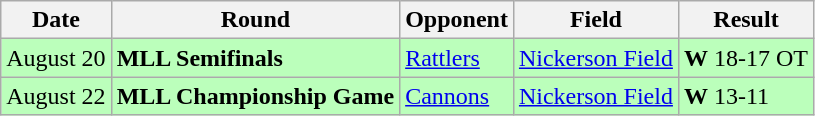<table class="wikitable">
<tr>
<th>Date</th>
<th>Round</th>
<th>Opponent</th>
<th>Field</th>
<th>Result</th>
</tr>
<tr bgcolor="bbffbb">
<td>August 20</td>
<td><strong>MLL Semifinals</strong></td>
<td><a href='#'>Rattlers</a></td>
<td><a href='#'>Nickerson Field</a></td>
<td><strong>W</strong> 18-17 OT</td>
</tr>
<tr bgcolor="bbffbb">
<td>August 22</td>
<td><strong>MLL Championship Game</strong></td>
<td><a href='#'>Cannons</a></td>
<td><a href='#'>Nickerson Field</a></td>
<td><strong>W</strong> 13-11</td>
</tr>
</table>
